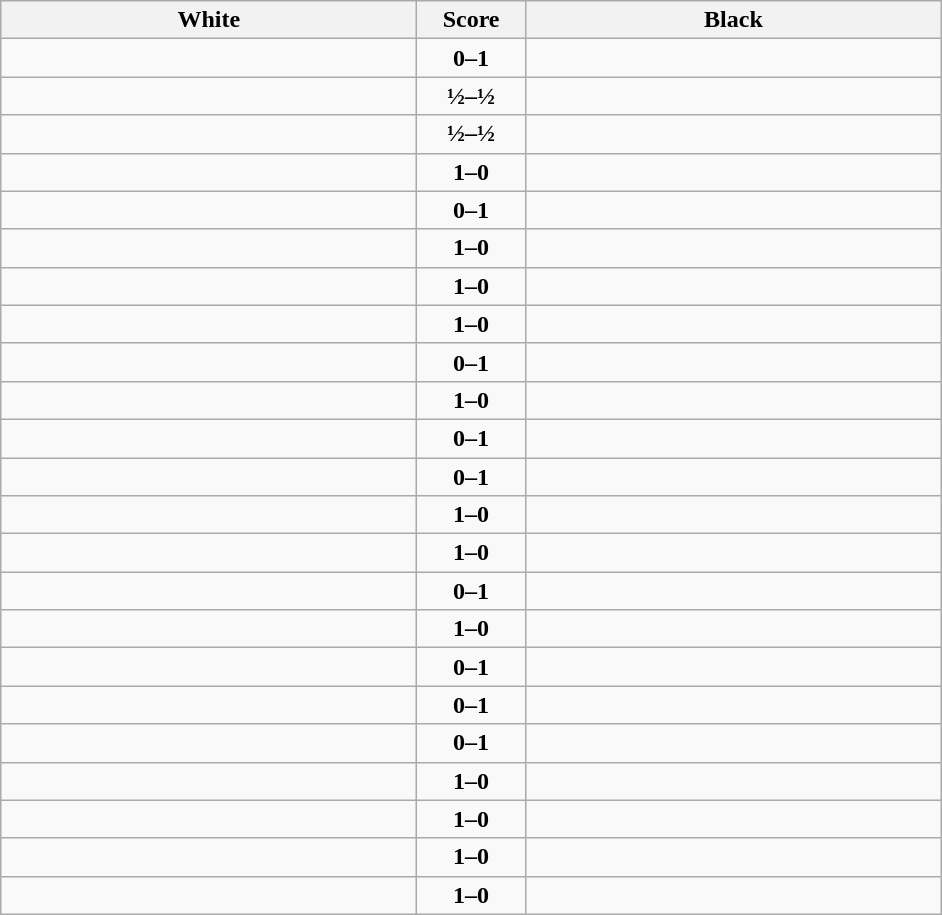<table class="wikitable" style="text-align: center;">
<tr>
<th align="right" width="270">White</th>
<th width="65">Score</th>
<th align="left" width="270">Black</th>
</tr>
<tr>
<td align=left></td>
<td align=center><strong>0–1</strong></td>
<td align=left><strong></strong></td>
</tr>
<tr>
<td align=left></td>
<td align=center><strong>½–½</strong></td>
<td align=left></td>
</tr>
<tr>
<td align=left></td>
<td align=center><strong>½–½</strong></td>
<td align=left></td>
</tr>
<tr>
<td align=left><strong></strong></td>
<td align=center><strong>1–0</strong></td>
<td align=left></td>
</tr>
<tr>
<td align=left></td>
<td align=center><strong>0–1</strong></td>
<td align=left><strong></strong></td>
</tr>
<tr>
<td align=left><strong></strong></td>
<td align=center><strong>1–0</strong></td>
<td align=left></td>
</tr>
<tr>
<td align=left><strong></strong></td>
<td align=center><strong>1–0</strong></td>
<td align=left></td>
</tr>
<tr>
<td align=left><strong></strong></td>
<td align=center><strong>1–0</strong></td>
<td align=left></td>
</tr>
<tr>
<td align=left></td>
<td align=center><strong>0–1</strong></td>
<td align=left><strong></strong></td>
</tr>
<tr>
<td align=left><strong></strong></td>
<td align=center><strong>1–0</strong></td>
<td align=left></td>
</tr>
<tr>
<td align=left></td>
<td align=center><strong>0–1</strong></td>
<td align=left><strong></strong></td>
</tr>
<tr>
<td align=left></td>
<td align=center><strong>0–1</strong></td>
<td align=left><strong></strong></td>
</tr>
<tr>
<td align=left><strong></strong></td>
<td align=center><strong>1–0</strong></td>
<td align=left></td>
</tr>
<tr>
<td align=left><strong></strong></td>
<td align=center><strong>1–0</strong></td>
<td align=left></td>
</tr>
<tr>
<td align=left></td>
<td align=center><strong>0–1</strong></td>
<td align=left><strong></strong></td>
</tr>
<tr>
<td align=left><strong></strong></td>
<td align=center><strong>1–0</strong></td>
<td align=left></td>
</tr>
<tr>
<td align=left></td>
<td align=center><strong>0–1</strong></td>
<td align=left><strong></strong></td>
</tr>
<tr>
<td align=left></td>
<td align=center><strong>0–1</strong></td>
<td align=left><strong></strong></td>
</tr>
<tr>
<td align=left></td>
<td align=center><strong>0–1</strong></td>
<td align=left><strong></strong></td>
</tr>
<tr>
<td align=left><strong></strong></td>
<td align=center><strong>1–0</strong></td>
<td align=left></td>
</tr>
<tr>
<td align=left><strong></strong></td>
<td align=center><strong>1–0</strong></td>
<td align=left></td>
</tr>
<tr>
<td align=left><strong></strong></td>
<td align=center><strong>1–0</strong></td>
<td align=left></td>
</tr>
<tr>
<td align=left><strong></strong></td>
<td align=center><strong>1–0</strong></td>
<td align=left></td>
</tr>
</table>
